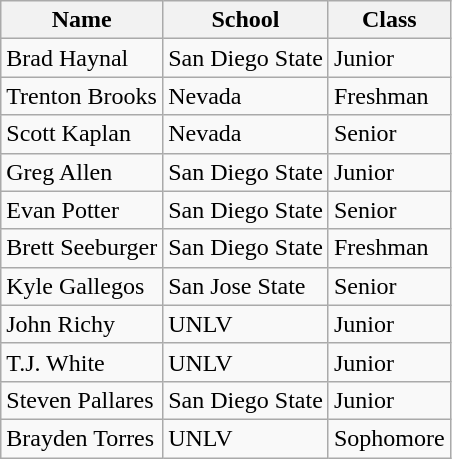<table class=wikitable>
<tr>
<th>Name</th>
<th>School</th>
<th>Class</th>
</tr>
<tr>
<td>Brad Haynal</td>
<td>San Diego State</td>
<td>Junior</td>
</tr>
<tr>
<td>Trenton Brooks</td>
<td>Nevada</td>
<td>Freshman</td>
</tr>
<tr>
<td>Scott Kaplan</td>
<td>Nevada</td>
<td>Senior</td>
</tr>
<tr>
<td>Greg Allen</td>
<td>San Diego State</td>
<td>Junior</td>
</tr>
<tr>
<td>Evan Potter</td>
<td>San Diego State</td>
<td>Senior</td>
</tr>
<tr>
<td>Brett Seeburger</td>
<td>San Diego State</td>
<td>Freshman</td>
</tr>
<tr>
<td>Kyle Gallegos</td>
<td>San Jose State</td>
<td>Senior</td>
</tr>
<tr>
<td>John Richy</td>
<td>UNLV</td>
<td>Junior</td>
</tr>
<tr>
<td>T.J. White</td>
<td>UNLV</td>
<td>Junior</td>
</tr>
<tr>
<td>Steven Pallares</td>
<td>San Diego State</td>
<td>Junior</td>
</tr>
<tr>
<td>Brayden Torres</td>
<td>UNLV</td>
<td>Sophomore</td>
</tr>
</table>
